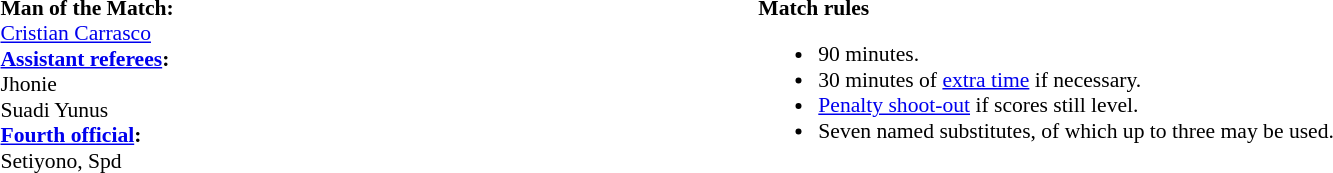<table width=100% style="font-size: 90%">
<tr>
<td><br><strong>Man of the Match:</strong>
<br><a href='#'>Cristian Carrasco</a><br><strong><a href='#'>Assistant referees</a>:</strong>
<br>Jhonie
<br>Suadi Yunus
<br><strong><a href='#'>Fourth official</a>:</strong>
<br>Setiyono, Spd</td>
<td style="width:60%; vertical-align:top;"><br><strong>Match rules</strong><ul><li>90 minutes.</li><li>30 minutes of <a href='#'>extra time</a> if necessary.</li><li><a href='#'>Penalty shoot-out</a> if scores still level.</li><li>Seven named substitutes, of which up to three may be used.</li></ul></td>
</tr>
</table>
